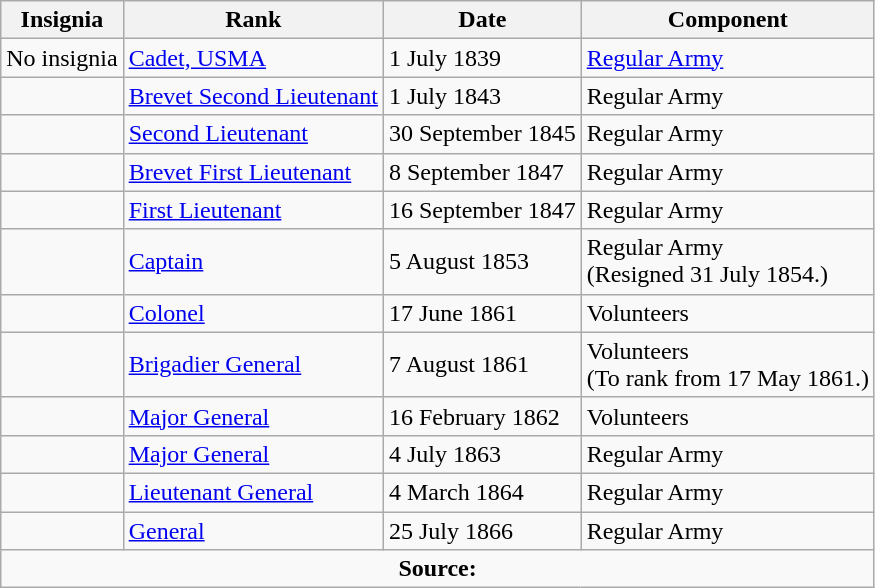<table class="wikitable">
<tr>
<th>Insignia</th>
<th>Rank</th>
<th>Date</th>
<th>Component</th>
</tr>
<tr>
<td>No insignia</td>
<td><a href='#'>Cadet, USMA</a></td>
<td>1 July 1839</td>
<td><a href='#'>Regular Army</a></td>
</tr>
<tr>
<td></td>
<td><a href='#'>Brevet Second Lieutenant</a></td>
<td>1 July 1843</td>
<td>Regular Army</td>
</tr>
<tr>
<td></td>
<td><a href='#'>Second Lieutenant</a></td>
<td>30 September 1845</td>
<td>Regular Army</td>
</tr>
<tr>
<td></td>
<td><a href='#'>Brevet First Lieutenant</a></td>
<td>8 September 1847</td>
<td>Regular Army</td>
</tr>
<tr>
<td></td>
<td><a href='#'>First Lieutenant</a></td>
<td>16 September 1847</td>
<td>Regular Army</td>
</tr>
<tr>
<td></td>
<td><a href='#'>Captain</a></td>
<td>5 August 1853</td>
<td>Regular Army<br>(Resigned 31 July 1854.)</td>
</tr>
<tr>
<td></td>
<td><a href='#'>Colonel</a></td>
<td>17 June 1861</td>
<td>Volunteers</td>
</tr>
<tr>
<td></td>
<td><a href='#'>Brigadier General</a></td>
<td>7 August 1861</td>
<td>Volunteers<br>(To rank from 17 May 1861.)</td>
</tr>
<tr>
<td></td>
<td><a href='#'>Major General</a></td>
<td>16 February 1862</td>
<td>Volunteers</td>
</tr>
<tr>
<td></td>
<td><a href='#'>Major General</a></td>
<td>4 July 1863</td>
<td>Regular Army</td>
</tr>
<tr>
<td></td>
<td><a href='#'>Lieutenant General</a></td>
<td>4 March 1864</td>
<td>Regular Army</td>
</tr>
<tr>
<td></td>
<td><a href='#'>General</a></td>
<td>25 July 1866</td>
<td>Regular Army</td>
</tr>
<tr>
<td colspan="4" style="text-align: center;"><strong>Source:</strong></td>
</tr>
</table>
